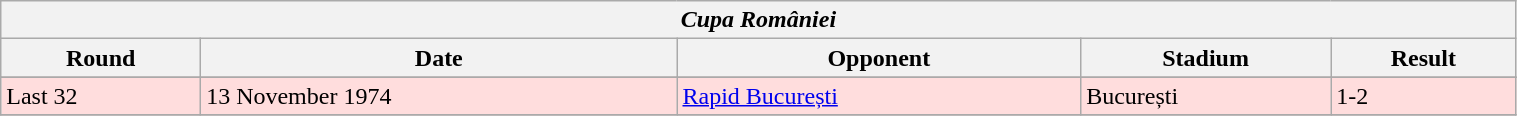<table class="wikitable" style="width:80%;">
<tr>
<th colspan="5" style="text-align:center;"><em>Cupa României</em></th>
</tr>
<tr>
<th>Round</th>
<th>Date</th>
<th>Opponent</th>
<th>Stadium</th>
<th>Result</th>
</tr>
<tr>
</tr>
<tr bgcolor="#ffdddd">
<td>Last 32</td>
<td>13 November 1974</td>
<td><a href='#'>Rapid București</a></td>
<td>București</td>
<td>1-2</td>
</tr>
<tr>
</tr>
</table>
